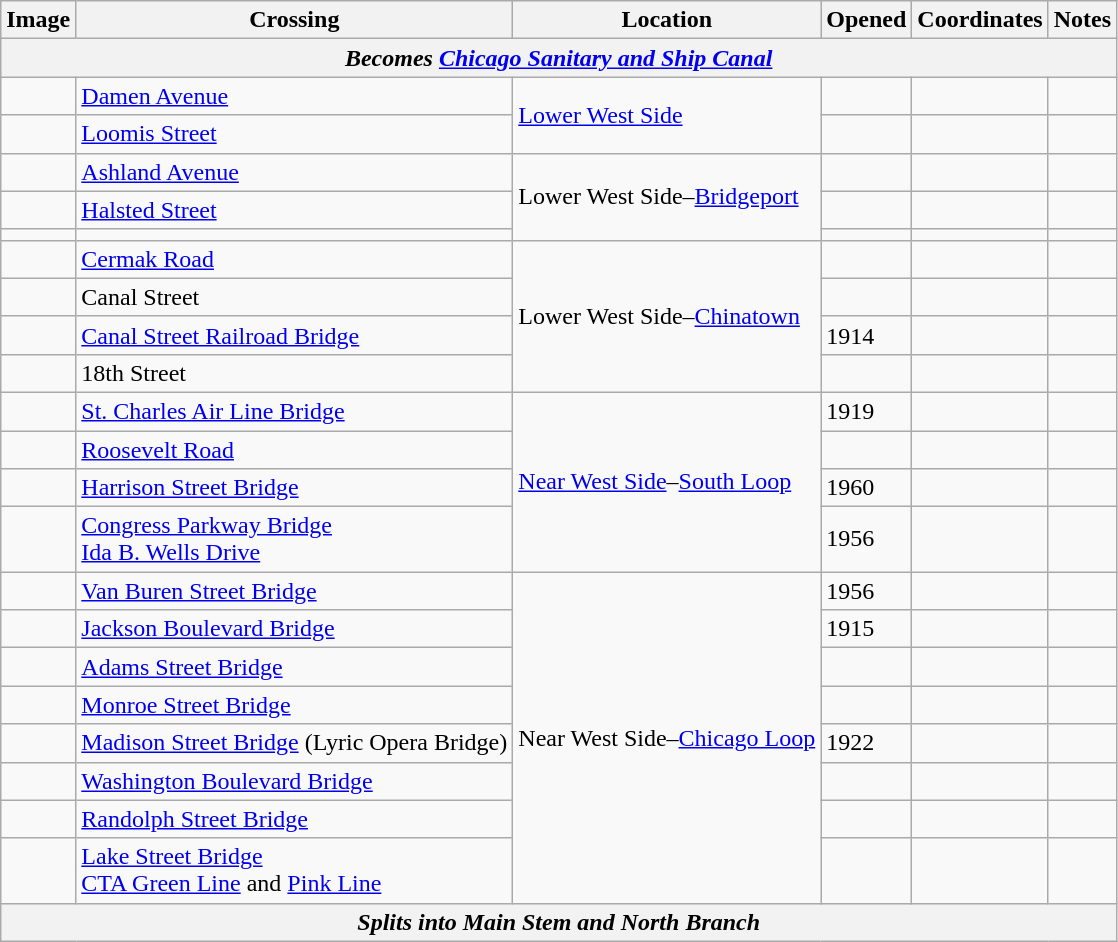<table class="wikitable">
<tr>
<th>Image</th>
<th>Crossing</th>
<th>Location</th>
<th>Opened</th>
<th>Coordinates</th>
<th>Notes</th>
</tr>
<tr>
<th colspan="6"><em>Becomes <a href='#'>Chicago Sanitary and Ship Canal</a></em></th>
</tr>
<tr>
<td></td>
<td><a href='#'>Damen Avenue</a></td>
<td rowspan="2"><a href='#'>Lower West Side</a></td>
<td></td>
<td></td>
<td></td>
</tr>
<tr>
<td></td>
<td><a href='#'>Loomis Street</a></td>
<td></td>
<td></td>
<td></td>
</tr>
<tr>
<td></td>
<td><a href='#'>Ashland Avenue</a></td>
<td rowspan="3">Lower West Side–<a href='#'>Bridgeport</a></td>
<td></td>
<td></td>
<td></td>
</tr>
<tr>
<td></td>
<td><a href='#'>Halsted Street</a></td>
<td></td>
<td></td>
<td></td>
</tr>
<tr>
<td></td>
<td></td>
<td></td>
<td></td>
<td></td>
</tr>
<tr>
<td></td>
<td><a href='#'>Cermak Road</a></td>
<td rowspan="4">Lower West Side–<a href='#'>Chinatown</a></td>
<td></td>
<td></td>
<td></td>
</tr>
<tr>
<td></td>
<td>Canal Street</td>
<td></td>
<td></td>
<td></td>
</tr>
<tr>
<td></td>
<td><a href='#'>Canal Street Railroad Bridge</a></td>
<td>1914</td>
<td></td>
<td></td>
</tr>
<tr>
<td></td>
<td>18th Street</td>
<td></td>
<td></td>
<td></td>
</tr>
<tr>
<td></td>
<td><a href='#'>St. Charles Air Line Bridge</a></td>
<td rowspan="4"><a href='#'>Near West Side</a>–<a href='#'>South Loop</a></td>
<td>1919</td>
<td></td>
<td></td>
</tr>
<tr>
<td></td>
<td><a href='#'>Roosevelt Road</a></td>
<td></td>
<td></td>
<td></td>
</tr>
<tr>
<td></td>
<td><a href='#'>Harrison Street Bridge</a></td>
<td>1960</td>
<td></td>
<td></td>
</tr>
<tr>
<td></td>
<td><a href='#'>Congress Parkway Bridge</a><br><a href='#'>Ida B. Wells Drive</a></td>
<td>1956</td>
<td></td>
<td></td>
</tr>
<tr>
<td></td>
<td><a href='#'>Van Buren Street Bridge</a></td>
<td rowspan="8">Near West Side–<a href='#'>Chicago Loop</a></td>
<td>1956</td>
<td></td>
<td></td>
</tr>
<tr>
<td></td>
<td><a href='#'>Jackson Boulevard Bridge</a></td>
<td>1915</td>
<td></td>
<td></td>
</tr>
<tr>
<td></td>
<td><a href='#'>Adams Street Bridge</a></td>
<td></td>
<td></td>
<td></td>
</tr>
<tr>
<td></td>
<td><a href='#'>Monroe Street Bridge</a></td>
<td></td>
<td></td>
<td></td>
</tr>
<tr>
<td></td>
<td><a href='#'>Madison Street Bridge</a> (Lyric Opera Bridge)</td>
<td>1922</td>
<td></td>
<td></td>
</tr>
<tr>
<td></td>
<td><a href='#'>Washington Boulevard Bridge</a></td>
<td></td>
<td></td>
<td></td>
</tr>
<tr>
<td></td>
<td><a href='#'>Randolph Street Bridge</a></td>
<td></td>
<td></td>
<td></td>
</tr>
<tr>
<td></td>
<td><a href='#'>Lake Street Bridge</a><br><a href='#'>CTA Green Line</a> and <a href='#'>Pink Line</a></td>
<td></td>
<td></td>
<td></td>
</tr>
<tr>
<th colspan="6"><em>Splits into Main Stem and North Branch</em></th>
</tr>
</table>
